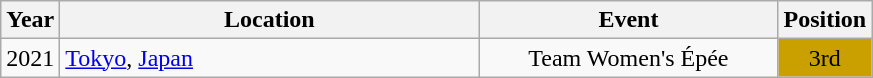<table class="wikitable" style="text-align:center;">
<tr>
<th>Year</th>
<th style="width:17em">Location</th>
<th style="width:12em">Event</th>
<th>Position</th>
</tr>
<tr>
<td>2021</td>
<td rowspan="1" align="left"> <a href='#'>Tokyo</a>, <a href='#'>Japan</a></td>
<td>Team Women's Épée</td>
<td bgcolor="caramel">3rd</td>
</tr>
</table>
